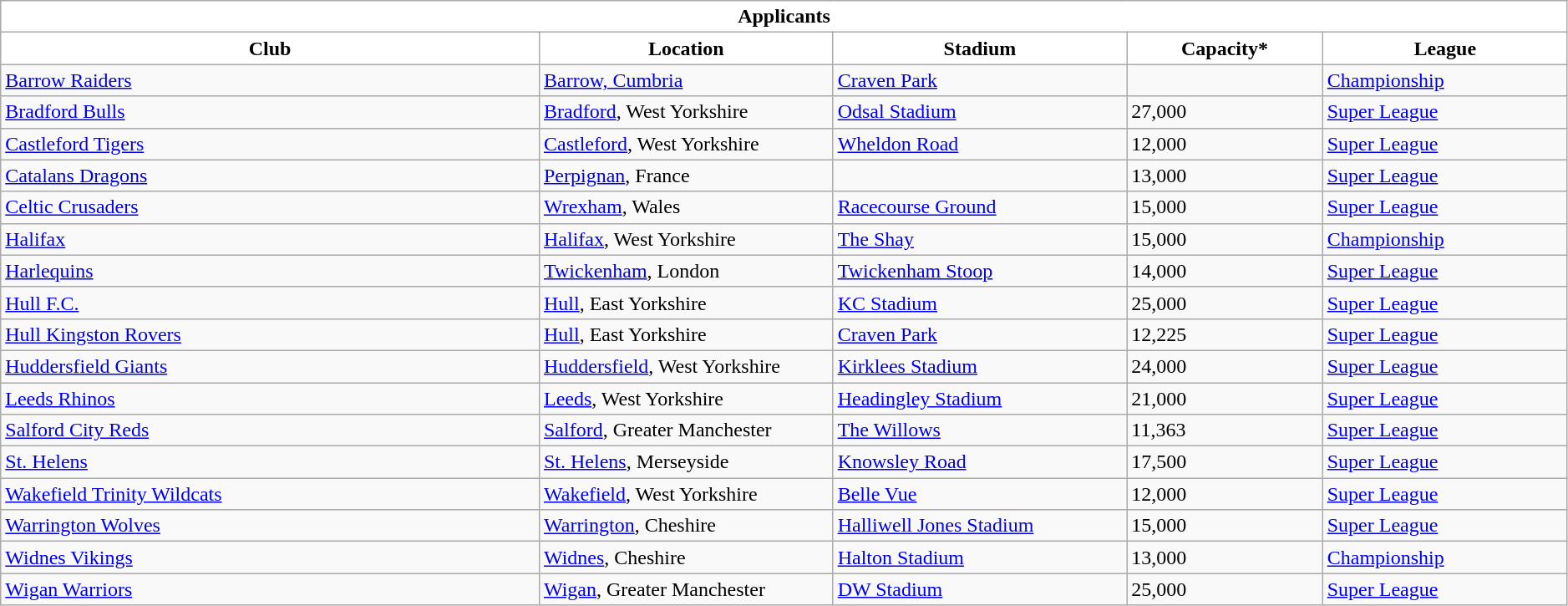<table class="wikitable" style="width: 99%">
<tr>
<td style="background:White; text-align:center;" colspan="9"><strong><span>Applicants</span></strong></td>
</tr>
<tr>
<th style="background:white; width:22%">Club</th>
<th style="background:white; width:12%">Location</th>
<th style="background:white; width:12%">Stadium</th>
<th style="background:white; width:8%">Capacity*</th>
<th style="background:white; width:10%">League</th>
</tr>
<tr>
<td> <a href='#'>Barrow Raiders</a></td>
<td><a href='#'>Barrow, Cumbria</a></td>
<td><a href='#'>Craven Park</a></td>
<td></td>
<td><a href='#'>Championship</a></td>
</tr>
<tr>
<td> <a href='#'>Bradford Bulls</a></td>
<td><a href='#'>Bradford</a>, West Yorkshire</td>
<td><a href='#'>Odsal Stadium</a></td>
<td>27,000</td>
<td><a href='#'>Super League</a></td>
</tr>
<tr>
<td> <a href='#'>Castleford Tigers</a></td>
<td><a href='#'>Castleford</a>, West Yorkshire</td>
<td><a href='#'>Wheldon Road</a></td>
<td>12,000</td>
<td><a href='#'>Super League</a></td>
</tr>
<tr>
<td> <a href='#'>Catalans Dragons</a></td>
<td><a href='#'>Perpignan</a>, France</td>
<td></td>
<td>13,000</td>
<td><a href='#'>Super League</a></td>
</tr>
<tr>
<td> <a href='#'>Celtic Crusaders</a></td>
<td><a href='#'>Wrexham</a>, Wales</td>
<td><a href='#'>Racecourse Ground</a></td>
<td>15,000</td>
<td><a href='#'>Super League</a></td>
</tr>
<tr>
<td> <a href='#'>Halifax</a></td>
<td><a href='#'>Halifax</a>, West Yorkshire</td>
<td><a href='#'>The Shay</a></td>
<td>15,000</td>
<td><a href='#'>Championship</a></td>
</tr>
<tr>
<td> <a href='#'>Harlequins</a></td>
<td><a href='#'>Twickenham</a>, London</td>
<td><a href='#'>Twickenham Stoop</a></td>
<td>14,000</td>
<td><a href='#'>Super League</a></td>
</tr>
<tr>
<td> <a href='#'>Hull F.C.</a></td>
<td><a href='#'>Hull</a>, East Yorkshire</td>
<td><a href='#'>KC Stadium</a></td>
<td>25,000</td>
<td><a href='#'>Super League</a></td>
</tr>
<tr>
<td> <a href='#'>Hull Kingston Rovers</a></td>
<td><a href='#'>Hull</a>, East Yorkshire</td>
<td><a href='#'>Craven Park</a></td>
<td>12,225</td>
<td><a href='#'>Super League</a></td>
</tr>
<tr>
<td> <a href='#'>Huddersfield Giants</a></td>
<td><a href='#'>Huddersfield</a>, West Yorkshire</td>
<td><a href='#'>Kirklees Stadium</a></td>
<td>24,000</td>
<td><a href='#'>Super League</a></td>
</tr>
<tr>
<td> <a href='#'>Leeds Rhinos</a></td>
<td><a href='#'>Leeds</a>, West Yorkshire</td>
<td><a href='#'>Headingley Stadium</a></td>
<td>21,000</td>
<td><a href='#'>Super League</a></td>
</tr>
<tr>
<td> <a href='#'>Salford City Reds</a></td>
<td><a href='#'>Salford</a>, Greater Manchester</td>
<td><a href='#'>The Willows</a></td>
<td>11,363</td>
<td><a href='#'>Super League</a></td>
</tr>
<tr>
<td> <a href='#'>St. Helens</a></td>
<td><a href='#'>St. Helens</a>, Merseyside</td>
<td><a href='#'>Knowsley Road</a></td>
<td>17,500</td>
<td><a href='#'>Super League</a></td>
</tr>
<tr>
<td> <a href='#'>Wakefield Trinity Wildcats</a></td>
<td><a href='#'>Wakefield</a>, West Yorkshire</td>
<td><a href='#'>Belle Vue</a></td>
<td>12,000</td>
<td><a href='#'>Super League</a></td>
</tr>
<tr>
<td> <a href='#'>Warrington Wolves</a></td>
<td><a href='#'>Warrington</a>, Cheshire</td>
<td><a href='#'>Halliwell Jones Stadium</a></td>
<td>15,000</td>
<td><a href='#'>Super League</a></td>
</tr>
<tr>
<td> <a href='#'>Widnes Vikings</a></td>
<td><a href='#'>Widnes</a>, Cheshire</td>
<td><a href='#'>Halton Stadium</a></td>
<td>13,000</td>
<td><a href='#'>Championship</a></td>
</tr>
<tr>
<td> <a href='#'>Wigan Warriors</a></td>
<td><a href='#'>Wigan</a>, Greater Manchester</td>
<td><a href='#'>DW Stadium</a></td>
<td>25,000</td>
<td><a href='#'>Super League</a></td>
</tr>
</table>
